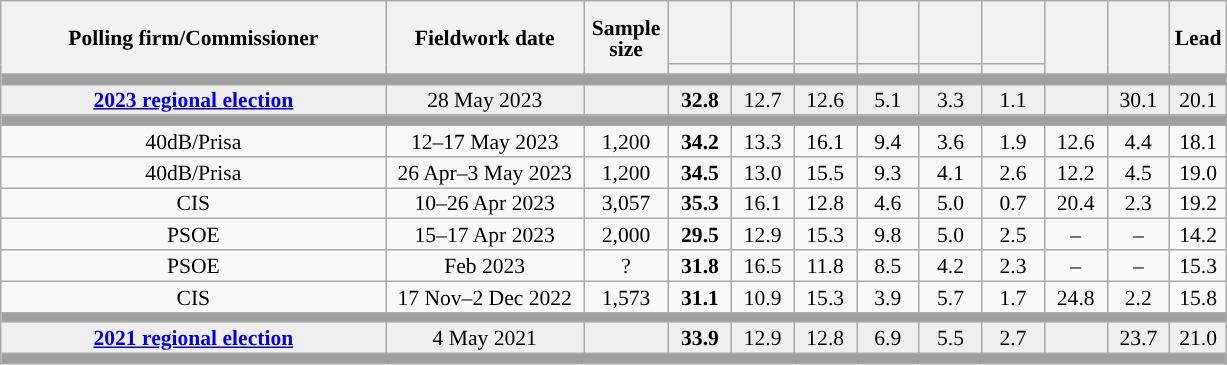<table class="wikitable collapsible collapsed" style="text-align:center; font-size:90%; line-height:14px;">
<tr style="height:42px;">
<th style="width:250px;" rowspan="2">Polling firm/Commissioner</th>
<th style="width:125px;" rowspan="2">Fieldwork date</th>
<th style="width:50px;" rowspan="2">Sample size</th>
<th style="width:35px;"></th>
<th style="width:35px;"></th>
<th style="width:35px;"></th>
<th style="width:35px;"></th>
<th style="width:35px;"></th>
<th style="width:35px;"></th>
<th style="width:35px;" rowspan="2"></th>
<th style="width:35px;" rowspan="2"></th>
<th style="width:30px;" rowspan="2">Lead</th>
</tr>
<tr>
<th style="color:inherit;background:"></th>
<th style="color:inherit;background:"></th>
<th style="color:inherit;background:"></th>
<th style="color:inherit;background:"></th>
<th style="color:inherit;background:"></th>
<th style="color:inherit;background:"></th>
</tr>
<tr>
<td colspan="12" style="background:#A0A0A0"></td>
</tr>
<tr style="background:#EFEFEF;">
<td><strong><a href='#'>2023 regional election</a></strong></td>
<td>28 May 2023</td>
<td></td>
<td><strong>32.8</strong></td>
<td>12.7</td>
<td>12.6</td>
<td>5.1</td>
<td>3.3</td>
<td>1.1</td>
<td></td>
<td>30.1</td>
<td style="background:">20.1</td>
</tr>
<tr>
<td colspan="12" style="background:#A0A0A0"></td>
</tr>
<tr>
<td>40dB/Prisa</td>
<td>12–17 May 2023</td>
<td>1,200</td>
<td><strong>34.2</strong></td>
<td>13.3</td>
<td>16.1</td>
<td>9.4</td>
<td>3.6</td>
<td>1.9</td>
<td>12.6</td>
<td>4.4</td>
<td style="background:">18.1</td>
</tr>
<tr>
<td>40dB/Prisa</td>
<td>26 Apr–3 May 2023</td>
<td>1,200</td>
<td><strong>34.5</strong></td>
<td>13.0</td>
<td>15.5</td>
<td>9.3</td>
<td>4.1</td>
<td>2.6</td>
<td>12.2</td>
<td>4.5</td>
<td style="background:">19.0</td>
</tr>
<tr>
<td>CIS</td>
<td>10–26 Apr 2023</td>
<td>3,057</td>
<td><strong>35.3</strong></td>
<td>16.1</td>
<td>12.8</td>
<td>4.6</td>
<td>5.0</td>
<td>0.7</td>
<td>20.4</td>
<td>2.3</td>
<td style="background:">19.2</td>
</tr>
<tr>
<td>PSOE</td>
<td>15–17 Apr 2023</td>
<td>2,000</td>
<td><strong>29.5</strong></td>
<td>12.9</td>
<td>15.3</td>
<td>9.8</td>
<td>5.0</td>
<td>2.5</td>
<td>–</td>
<td>–</td>
<td style="background:">14.2</td>
</tr>
<tr>
<td>PSOE</td>
<td>Feb 2023</td>
<td>?</td>
<td><strong>31.8</strong></td>
<td>16.5</td>
<td>11.8</td>
<td>8.5</td>
<td>4.2</td>
<td>2.3</td>
<td>–</td>
<td>–</td>
<td style="background:">15.3</td>
</tr>
<tr>
<td>CIS</td>
<td>17 Nov–2 Dec 2022</td>
<td>1,573</td>
<td><strong>31.1</strong></td>
<td>10.9</td>
<td>15.3</td>
<td>3.9</td>
<td>5.7</td>
<td>1.7</td>
<td>24.8</td>
<td>2.2</td>
<td style="background:">15.8</td>
</tr>
<tr>
<td colspan="12" style="background:#A0A0A0"></td>
</tr>
<tr style="background:#EFEFEF;">
<td><strong><a href='#'>2021 regional election</a></strong></td>
<td>4 May 2021</td>
<td></td>
<td><strong>33.9</strong></td>
<td>12.9</td>
<td>12.8</td>
<td>6.9</td>
<td>5.5</td>
<td>2.7</td>
<td></td>
<td>23.7</td>
<td style="background:">21.0</td>
</tr>
<tr>
<td colspan="12" style="background:#A0A0A0"></td>
</tr>
</table>
